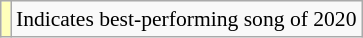<table class="wikitable" style="font-size:90%;">
<tr>
<td style="background-color:#FFFFBB"></td>
<td>Indicates best-performing song of 2020</td>
</tr>
</table>
